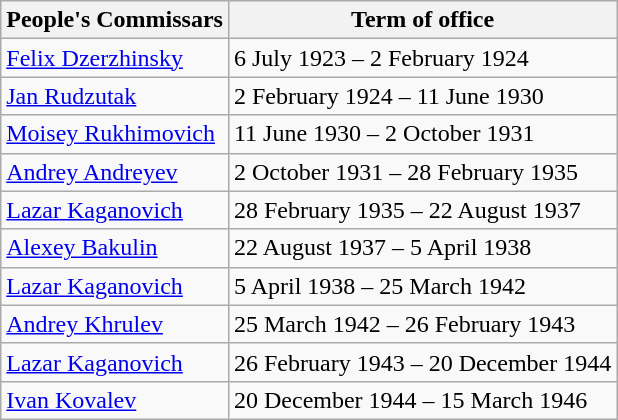<table class="wikitable">
<tr>
<th>People's Commissars</th>
<th>Term of office</th>
</tr>
<tr>
<td><a href='#'>Felix Dzerzhinsky</a></td>
<td>6 July 1923 – 2 February 1924</td>
</tr>
<tr>
<td><a href='#'>Jan Rudzutak</a></td>
<td>2 February 1924 – 11 June 1930</td>
</tr>
<tr>
<td><a href='#'>Moisey Rukhimovich</a></td>
<td>11 June 1930 – 2 October 1931</td>
</tr>
<tr>
<td><a href='#'>Andrey Andreyev</a></td>
<td>2 October 1931 – 28 February 1935</td>
</tr>
<tr>
<td><a href='#'>Lazar Kaganovich</a></td>
<td>28 February 1935 – 22 August 1937</td>
</tr>
<tr>
<td><a href='#'>Alexey Bakulin</a></td>
<td>22 August 1937 – 5 April 1938</td>
</tr>
<tr>
<td><a href='#'>Lazar Kaganovich</a></td>
<td>5 April 1938 – 25 March 1942</td>
</tr>
<tr>
<td><a href='#'>Andrey Khrulev</a></td>
<td>25 March 1942 – 26 February 1943</td>
</tr>
<tr>
<td><a href='#'>Lazar Kaganovich</a></td>
<td>26 February 1943 – 20 December 1944</td>
</tr>
<tr>
<td><a href='#'>Ivan Kovalev</a></td>
<td>20 December 1944 – 15 March 1946</td>
</tr>
</table>
